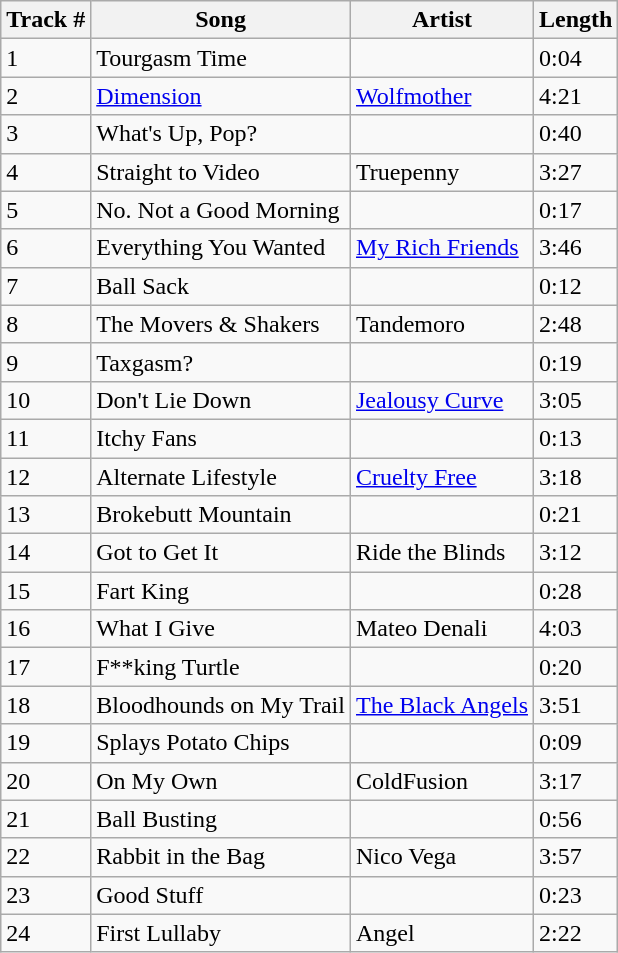<table class="wikitable">
<tr>
<th>Track #</th>
<th>Song</th>
<th>Artist</th>
<th>Length</th>
</tr>
<tr>
<td>1</td>
<td>Tourgasm Time</td>
<td></td>
<td>0:04</td>
</tr>
<tr>
<td>2</td>
<td><a href='#'>Dimension</a></td>
<td><a href='#'>Wolfmother</a></td>
<td>4:21</td>
</tr>
<tr>
<td>3</td>
<td>What's Up, Pop?</td>
<td></td>
<td>0:40</td>
</tr>
<tr>
<td>4</td>
<td>Straight to Video</td>
<td>Truepenny</td>
<td>3:27</td>
</tr>
<tr>
<td>5</td>
<td>No. Not a Good Morning</td>
<td></td>
<td>0:17</td>
</tr>
<tr>
<td>6</td>
<td>Everything You Wanted</td>
<td><a href='#'>My Rich Friends</a></td>
<td>3:46</td>
</tr>
<tr>
<td>7</td>
<td>Ball Sack</td>
<td></td>
<td>0:12</td>
</tr>
<tr>
<td>8</td>
<td>The Movers & Shakers</td>
<td>Tandemoro</td>
<td>2:48</td>
</tr>
<tr>
<td>9</td>
<td>Taxgasm?</td>
<td></td>
<td>0:19</td>
</tr>
<tr>
<td>10</td>
<td>Don't Lie Down</td>
<td><a href='#'>Jealousy Curve</a></td>
<td>3:05</td>
</tr>
<tr>
<td>11</td>
<td>Itchy Fans</td>
<td></td>
<td>0:13</td>
</tr>
<tr>
<td>12</td>
<td>Alternate Lifestyle</td>
<td><a href='#'>Cruelty Free</a></td>
<td>3:18</td>
</tr>
<tr>
<td>13</td>
<td>Brokebutt Mountain</td>
<td></td>
<td>0:21</td>
</tr>
<tr>
<td>14</td>
<td>Got to Get It</td>
<td>Ride the Blinds</td>
<td>3:12</td>
</tr>
<tr>
<td>15</td>
<td>Fart King</td>
<td></td>
<td>0:28</td>
</tr>
<tr>
<td>16</td>
<td>What I Give</td>
<td>Mateo Denali</td>
<td>4:03</td>
</tr>
<tr>
<td>17</td>
<td>F**king Turtle</td>
<td></td>
<td>0:20</td>
</tr>
<tr>
<td>18</td>
<td>Bloodhounds on My Trail</td>
<td><a href='#'>The Black Angels</a></td>
<td>3:51</td>
</tr>
<tr>
<td>19</td>
<td>Splays Potato Chips</td>
<td></td>
<td>0:09</td>
</tr>
<tr>
<td>20</td>
<td>On My Own</td>
<td>ColdFusion</td>
<td>3:17</td>
</tr>
<tr>
<td>21</td>
<td>Ball Busting</td>
<td></td>
<td>0:56</td>
</tr>
<tr>
<td>22</td>
<td>Rabbit in the Bag</td>
<td>Nico Vega</td>
<td>3:57</td>
</tr>
<tr>
<td>23</td>
<td>Good Stuff</td>
<td></td>
<td>0:23</td>
</tr>
<tr>
<td>24</td>
<td>First Lullaby</td>
<td>Angel</td>
<td>2:22</td>
</tr>
</table>
